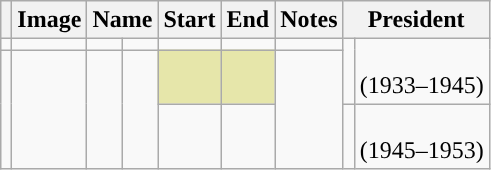<table class="wikitable sortable">
<tr>
<th></th>
<th class=unsortable>Image</th>
<th colspan=2>Name</th>
<th>Start</th>
<th>End</th>
<th>Notes</th>
<th colspan=2>President</th>
</tr>
<tr>
<td></td>
<td></td>
<td style="background: "></td>
<td></td>
<td></td>
<td></td>
<td></td>
<td rowspan=2 style="background: "></td>
<td rowspan=2><br>(1933–1945)</td>
</tr>
<tr>
<td rowspan=2></td>
<td rowspan=2></td>
<td rowspan=2 style="background: "></td>
<td rowspan=2></td>
<td style="background-color:#E6E6AA;"></td>
<td style="background-color:#E6E6AA;"></td>
<td rowspan=2></td>
</tr>
<tr>
<td></td>
<td></td>
<td style="background: "></td>
<td><br>(1945–1953)</td>
</tr>
</table>
